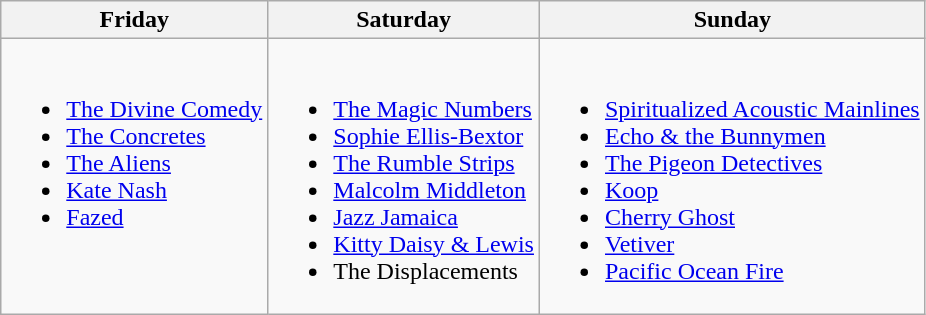<table class="wikitable">
<tr>
<th>Friday</th>
<th>Saturday</th>
<th>Sunday</th>
</tr>
<tr>
<td valign=top><br><ul><li><a href='#'>The Divine Comedy</a></li><li><a href='#'>The Concretes</a></li><li><a href='#'>The Aliens</a></li><li><a href='#'>Kate Nash</a></li><li><a href='#'>Fazed</a></li></ul></td>
<td valign=top><br><ul><li><a href='#'>The Magic Numbers</a></li><li><a href='#'>Sophie Ellis-Bextor</a></li><li><a href='#'>The Rumble Strips</a></li><li><a href='#'>Malcolm Middleton</a></li><li><a href='#'>Jazz Jamaica</a></li><li><a href='#'>Kitty Daisy & Lewis</a></li><li>The Displacements</li></ul></td>
<td valign=top><br><ul><li><a href='#'>Spiritualized Acoustic Mainlines</a></li><li><a href='#'>Echo & the Bunnymen</a></li><li><a href='#'>The Pigeon Detectives</a></li><li><a href='#'>Koop</a></li><li><a href='#'>Cherry Ghost</a></li><li><a href='#'>Vetiver</a></li><li><a href='#'>Pacific Ocean Fire</a></li></ul></td>
</tr>
</table>
